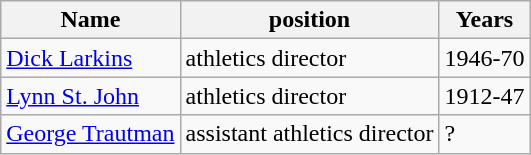<table class="sortable wikitable">
<tr>
<th>Name</th>
<th>position</th>
<th data-sort-type=number>Years</th>
</tr>
<tr>
<td data-sort-value="l"><a href='#'>Dick Larkins</a></td>
<td>athletics director</td>
<td data-sort-value="194670">1946-70</td>
</tr>
<tr>
<td data-sort-value="s"><a href='#'>Lynn St. John</a></td>
<td>athletics director</td>
<td data-sort-value="191247">1912-47</td>
</tr>
<tr>
<td data-sort-value="t"><a href='#'>George Trautman</a></td>
<td>assistant athletics director</td>
<td data-sort-value="199999">?</td>
</tr>
</table>
